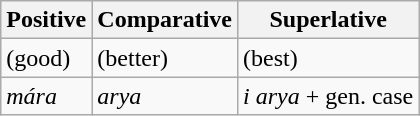<table class="wikitable" border="1">
<tr>
<th>Positive</th>
<th>Comparative</th>
<th>Superlative</th>
</tr>
<tr>
<td>(good)</td>
<td>(better)</td>
<td>(best)</td>
</tr>
<tr>
<td><em>mára</em></td>
<td><em>arya</em></td>
<td><em>i arya</em> + gen. case</td>
</tr>
</table>
